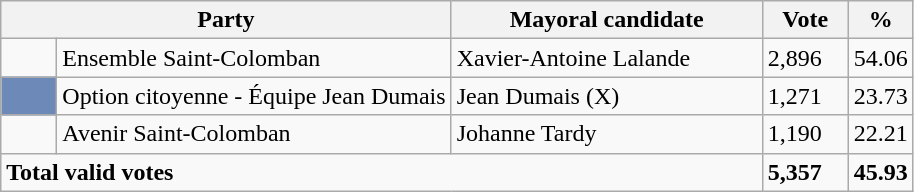<table class="wikitable">
<tr>
<th bgcolor="#DDDDFF" width="230px" colspan="2">Party</th>
<th bgcolor="#DDDDFF" width="200px">Mayoral candidate</th>
<th bgcolor="#DDDDFF" width="50px">Vote</th>
<th bgcolor="#DDDDFF" width="30px">%</th>
</tr>
<tr>
<td> </td>
<td>Ensemble Saint-Colomban</td>
<td>Xavier-Antoine Lalande</td>
<td>2,896</td>
<td>54.06</td>
</tr>
<tr>
<td bgcolor=#6D89B7 width="30px"> </td>
<td>Option citoyenne - Équipe Jean Dumais</td>
<td>Jean Dumais (X)</td>
<td>1,271</td>
<td>23.73</td>
</tr>
<tr>
<td> </td>
<td>Avenir Saint-Colomban</td>
<td>Johanne Tardy</td>
<td>1,190</td>
<td>22.21</td>
</tr>
<tr>
<td colspan="3"><strong>Total valid votes</strong></td>
<td><strong>5,357</strong></td>
<td><strong>45.93</strong></td>
</tr>
</table>
